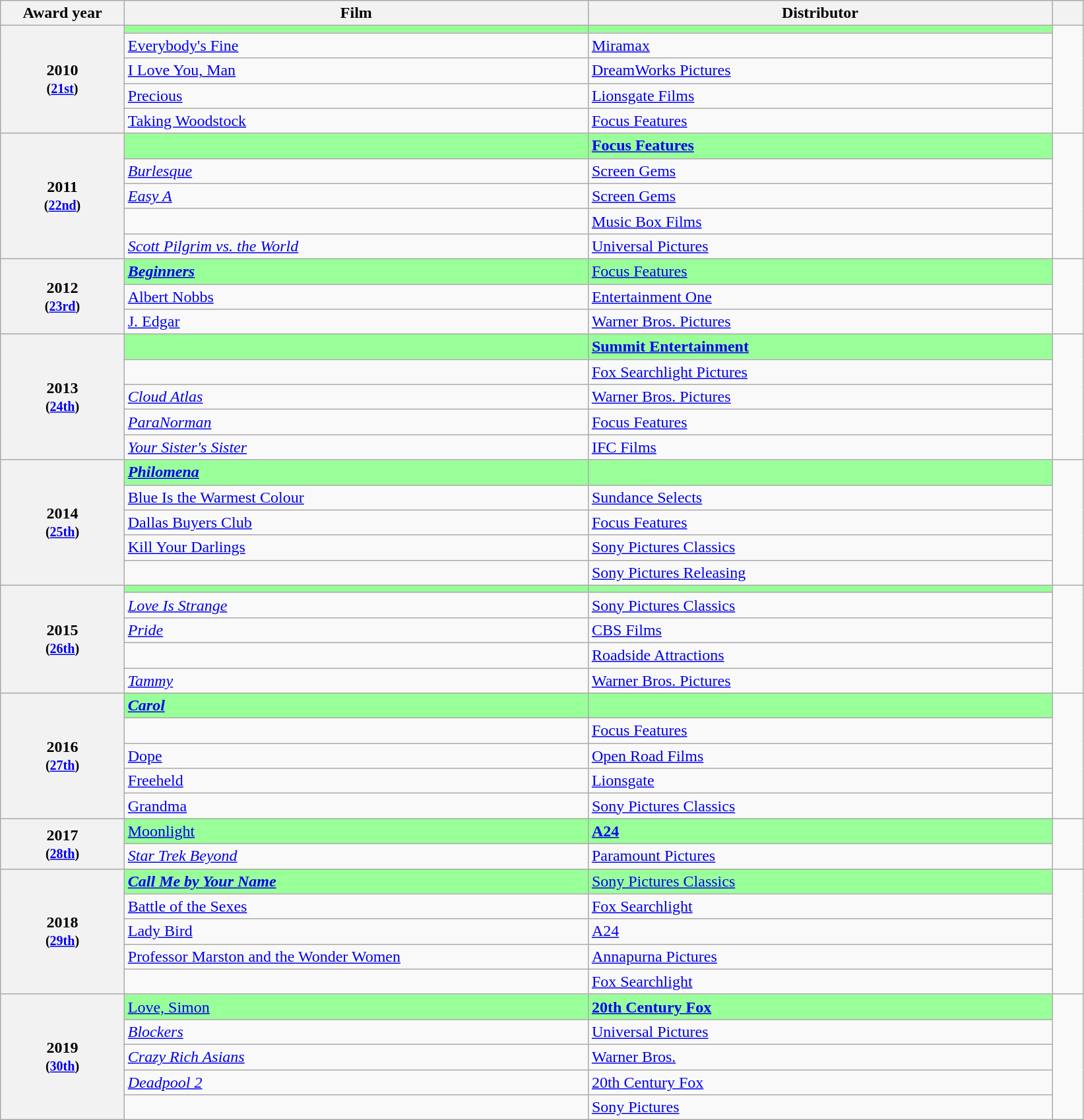<table class="wikitable sortable">
<tr>
<th scope="col" style="width:8%">Award year</th>
<th scope="col" style="width:30%">Film</th>
<th scope="col" style="width:30%">Distributor</th>
<th scope="col" style="width:2%" class="unsortable"></th>
</tr>
<tr>
<th rowspan="5" scope="rowgroup" style="text-align:center">2010<br><small>(<a href='#'>21st</a>)</small></th>
<td style="background:#99ff99;"><strong><em><em> <strong></td>
<td style="background:#99ff99;"></strong><strong></td>
<td rowspan="5" align="center"><br></td>
</tr>
<tr>
<td></em><a href='#'>Everybody's Fine</a><em></td>
<td><a href='#'>Miramax</a></td>
</tr>
<tr>
<td></em><a href='#'>I Love You, Man</a><em></td>
<td><a href='#'>DreamWorks Pictures</a></td>
</tr>
<tr>
<td></em><a href='#'>Precious</a><em></td>
<td><a href='#'>Lionsgate Films</a></td>
</tr>
<tr>
<td></em><a href='#'>Taking Woodstock</a><em></td>
<td><a href='#'>Focus Features</a></td>
</tr>
<tr>
<th rowspan="5" scope="rowgroup" style="text-align:center">2011<br><small>(<a href='#'>22nd</a>)</small></th>
<td style="background:#99ff99;"></em></strong></em> </strong></td>
<td style="background:#99ff99;"><strong><a href='#'>Focus Features</a></strong></td>
<td rowspan="5" align="center"><br></td>
</tr>
<tr>
<td><em><a href='#'>Burlesque</a></em></td>
<td><a href='#'>Screen Gems</a></td>
</tr>
<tr>
<td><em><a href='#'>Easy A</a></em></td>
<td><a href='#'>Screen Gems</a></td>
</tr>
<tr>
<td><em></em></td>
<td><a href='#'>Music Box Films</a></td>
</tr>
<tr>
<td><em><a href='#'>Scott Pilgrim vs. the World</a></em></td>
<td><a href='#'>Universal Pictures</a></td>
</tr>
<tr>
<th rowspan="3" scope="rowgroup" style="text-align:center">2012<br><small>(<a href='#'>23rd</a>)</small></th>
<td style="background:#99ff99;"><strong><em><a href='#'>Beginners</a><em> <strong></td>
<td style="background:#99ff99;"></strong><a href='#'>Focus Features</a><strong></td>
<td rowspan="3" align="center"><br></td>
</tr>
<tr>
<td></em><a href='#'>Albert Nobbs</a><em></td>
<td><a href='#'>Entertainment One</a></td>
</tr>
<tr>
<td></em><a href='#'>J. Edgar</a><em></td>
<td><a href='#'>Warner Bros. Pictures</a></td>
</tr>
<tr>
<th rowspan="5" scope="rowgroup" style="text-align:center">2013<br><small>(<a href='#'>24th</a>)</small></th>
<td style="background:#99ff99;"></em></strong></em> </strong></td>
<td style="background:#99ff99;"><strong><a href='#'>Summit Entertainment</a></strong></td>
<td rowspan="5" align="center"><br></td>
</tr>
<tr>
<td><em></em></td>
<td><a href='#'>Fox Searchlight Pictures</a></td>
</tr>
<tr>
<td><em><a href='#'>Cloud Atlas</a></em></td>
<td><a href='#'>Warner Bros. Pictures</a></td>
</tr>
<tr>
<td><em><a href='#'>ParaNorman</a></em></td>
<td><a href='#'>Focus Features</a></td>
</tr>
<tr>
<td><em><a href='#'>Your Sister's Sister</a></em></td>
<td><a href='#'>IFC Films</a></td>
</tr>
<tr>
<th rowspan="5" scope="rowgroup" style="text-align:center">2014<br><small>(<a href='#'>25th</a>)</small></th>
<td style="background:#99ff99;"><strong><em><a href='#'>Philomena</a><em> <strong></td>
<td style="background:#99ff99;"></strong><strong></td>
<td rowspan="5" align="center"><br></td>
</tr>
<tr>
<td></em><a href='#'>Blue Is the Warmest Colour</a><em></td>
<td><a href='#'>Sundance Selects</a></td>
</tr>
<tr>
<td></em><a href='#'>Dallas Buyers Club</a><em></td>
<td><a href='#'>Focus Features</a></td>
</tr>
<tr>
<td></em><a href='#'>Kill Your Darlings</a><em></td>
<td><a href='#'>Sony Pictures Classics</a></td>
</tr>
<tr>
<td></em><em></td>
<td><a href='#'>Sony Pictures Releasing</a></td>
</tr>
<tr>
<th rowspan="5" scope="rowgroup" style="text-align:center">2015<br><small>(<a href='#'>26th</a>)</small></th>
<td style="background:#99ff99;"></em></strong></em> </strong></td>
<td style="background:#99ff99;"><strong></strong></td>
<td rowspan="5" align="center"><br></td>
</tr>
<tr>
<td><em><a href='#'>Love Is Strange</a></em></td>
<td><a href='#'>Sony Pictures Classics</a></td>
</tr>
<tr>
<td><em><a href='#'>Pride</a></em></td>
<td><a href='#'>CBS Films</a></td>
</tr>
<tr>
<td><em></em></td>
<td><a href='#'>Roadside Attractions</a></td>
</tr>
<tr>
<td><em><a href='#'>Tammy</a></em></td>
<td><a href='#'>Warner Bros. Pictures</a></td>
</tr>
<tr>
<th rowspan="5" scope="rowgroup" style="text-align:center">2016<br><small>(<a href='#'>27th</a>)</small></th>
<td style="background:#99ff99;"><strong><em><a href='#'>Carol</a><em> <strong></td>
<td style="background:#99ff99;"></strong><strong></td>
<td rowspan="5" align="center"><br></td>
</tr>
<tr>
<td></em><em></td>
<td><a href='#'>Focus Features</a></td>
</tr>
<tr>
<td></em><a href='#'>Dope</a><em></td>
<td><a href='#'>Open Road Films</a></td>
</tr>
<tr>
<td></em><a href='#'>Freeheld</a><em></td>
<td><a href='#'>Lionsgate</a></td>
</tr>
<tr>
<td></em><a href='#'>Grandma</a><em></td>
<td><a href='#'>Sony Pictures Classics</a></td>
</tr>
<tr>
<th rowspan="2" scope="rowgroup" style="text-align:center">2017<br><small>(<a href='#'>28th</a>)</small></th>
<td style="background:#99ff99;"></em></strong><a href='#'>Moonlight</a></em> </strong></td>
<td style="background:#99ff99;"><strong><a href='#'>A24</a></strong></td>
<td rowspan="2" align="center"><br></td>
</tr>
<tr>
<td><em><a href='#'>Star Trek Beyond</a></em></td>
<td><a href='#'>Paramount Pictures</a></td>
</tr>
<tr>
<th rowspan="5" scope="rowgroup" style="text-align:center">2018<br><small>(<a href='#'>29th</a>)</small></th>
<td style="background:#99ff99;"><strong><em><a href='#'>Call Me by Your Name</a><em> <strong></td>
<td style="background:#99ff99;"></strong><a href='#'>Sony Pictures Classics</a><strong></td>
<td rowspan="5" align="center"><br></td>
</tr>
<tr>
<td></em><a href='#'>Battle of the Sexes</a><em></td>
<td><a href='#'>Fox Searchlight</a></td>
</tr>
<tr>
<td></em><a href='#'>Lady Bird</a><em></td>
<td><a href='#'>A24</a></td>
</tr>
<tr>
<td></em><a href='#'>Professor Marston and the Wonder Women</a><em></td>
<td><a href='#'>Annapurna Pictures</a></td>
</tr>
<tr>
<td></em><em></td>
<td><a href='#'>Fox Searchlight</a></td>
</tr>
<tr>
<th rowspan="5" scope="rowgroup" style="text-align:center">2019<br><small>(<a href='#'>30th</a>)</small></th>
<td style="background:#99ff99;"></em></strong><a href='#'>Love, Simon</a></em> </strong></td>
<td style="background:#99ff99;"><strong><a href='#'>20th Century Fox</a></strong></td>
<td rowspan="5" align="center"><br></td>
</tr>
<tr>
<td><em><a href='#'>Blockers</a></em></td>
<td><a href='#'>Universal Pictures</a></td>
</tr>
<tr>
<td><em><a href='#'>Crazy Rich Asians</a></em></td>
<td><a href='#'>Warner Bros.</a></td>
</tr>
<tr>
<td><em><a href='#'>Deadpool 2</a></em></td>
<td><a href='#'>20th Century Fox</a></td>
</tr>
<tr>
<td><em></em></td>
<td><a href='#'>Sony Pictures</a></td>
</tr>
</table>
